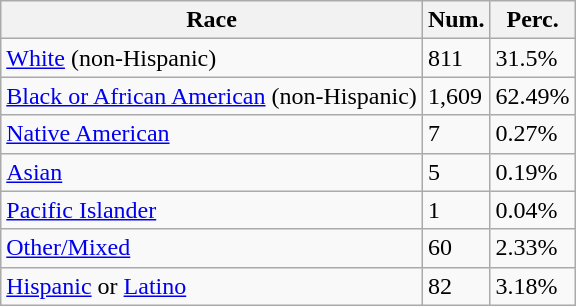<table class="wikitable">
<tr>
<th>Race</th>
<th>Num.</th>
<th>Perc.</th>
</tr>
<tr>
<td><a href='#'>White</a> (non-Hispanic)</td>
<td>811</td>
<td>31.5%</td>
</tr>
<tr>
<td><a href='#'>Black or African American</a> (non-Hispanic)</td>
<td>1,609</td>
<td>62.49%</td>
</tr>
<tr>
<td><a href='#'>Native American</a></td>
<td>7</td>
<td>0.27%</td>
</tr>
<tr>
<td><a href='#'>Asian</a></td>
<td>5</td>
<td>0.19%</td>
</tr>
<tr>
<td><a href='#'>Pacific Islander</a></td>
<td>1</td>
<td>0.04%</td>
</tr>
<tr>
<td><a href='#'>Other/Mixed</a></td>
<td>60</td>
<td>2.33%</td>
</tr>
<tr>
<td><a href='#'>Hispanic</a> or <a href='#'>Latino</a></td>
<td>82</td>
<td>3.18%</td>
</tr>
</table>
